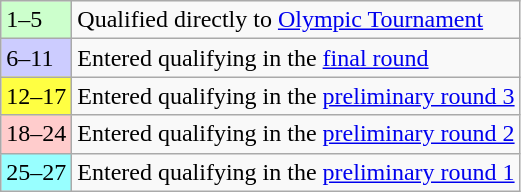<table class="wikitable">
<tr>
<td style="background: #ccffcc;">1–5</td>
<td>Qualified directly to <a href='#'>Olympic Tournament</a></td>
</tr>
<tr>
<td style="background: #ccccff;">6–11</td>
<td>Entered qualifying in the <a href='#'>final round</a></td>
</tr>
<tr>
<td style="background: #ffff42;">12–17</td>
<td>Entered qualifying in the <a href='#'>preliminary round 3</a></td>
</tr>
<tr>
<td style="background: #ffcccc;">18–24</td>
<td>Entered qualifying in the <a href='#'>preliminary round 2</a></td>
</tr>
<tr>
<td style="background: #98ffff;">25–27</td>
<td>Entered qualifying in the <a href='#'>preliminary round 1</a></td>
</tr>
</table>
